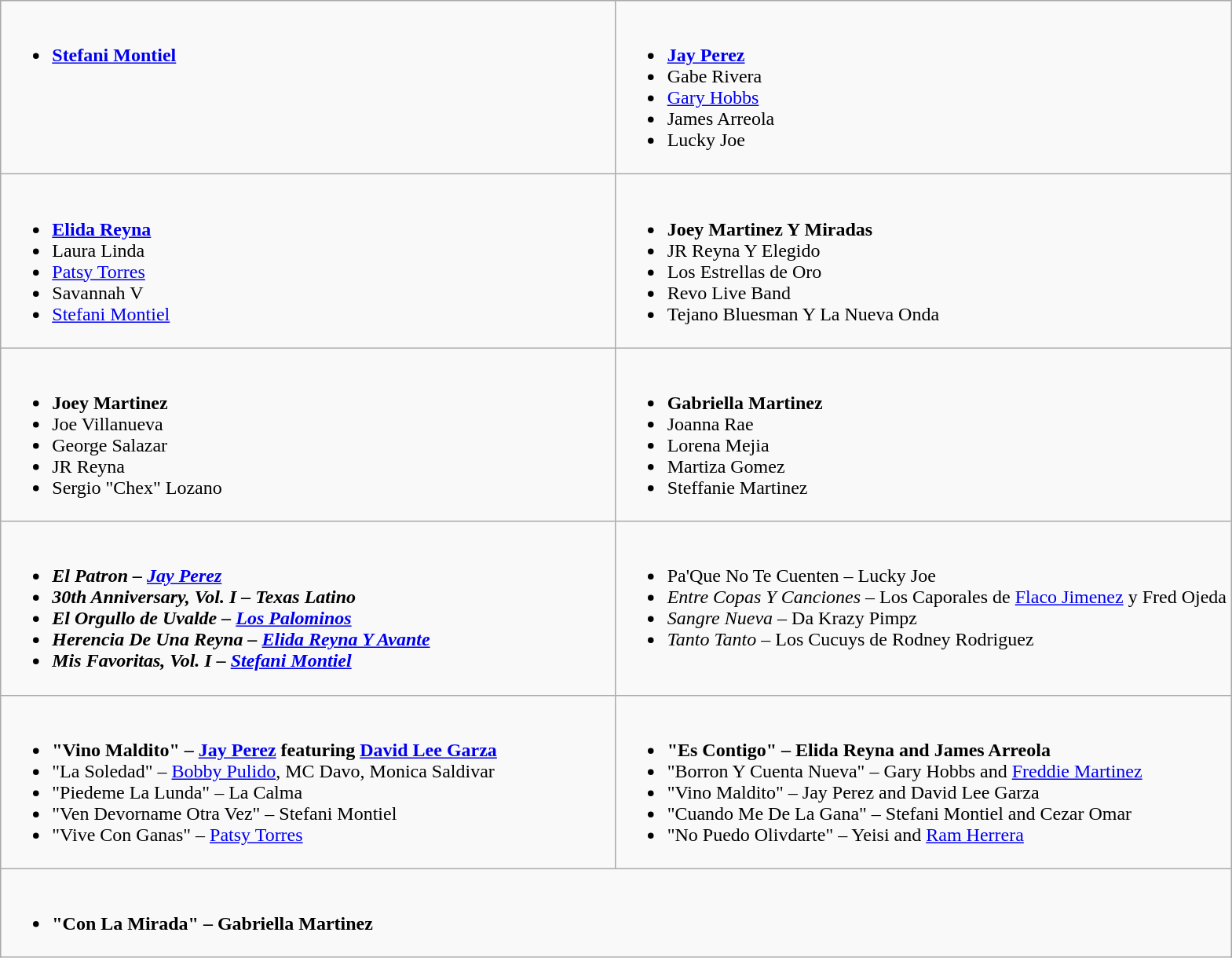<table class="wikitable" role="presentation">
<tr>
<td style="vertical-align:top; width:50%;"><br><ul><li><strong><a href='#'>Stefani Montiel</a></strong></li></ul></td>
<td style="vertical-align:top; width:50%;"><br><ul><li><strong><a href='#'>Jay Perez</a></strong></li><li>Gabe Rivera</li><li><a href='#'>Gary Hobbs</a></li><li>James Arreola</li><li>Lucky Joe</li></ul></td>
</tr>
<tr>
<td style="vertical-align:top; width:50%;"><br><ul><li><strong><a href='#'>Elida Reyna</a></strong></li><li>Laura Linda</li><li><a href='#'>Patsy Torres</a></li><li>Savannah V</li><li><a href='#'>Stefani Montiel</a></li></ul></td>
<td style="vertical-align:top; width:50%;"><br><ul><li><strong>Joey Martinez Y Miradas</strong></li><li>JR Reyna Y Elegido</li><li>Los Estrellas de Oro</li><li>Revo Live Band</li><li>Tejano Bluesman Y La Nueva Onda</li></ul></td>
</tr>
<tr>
<td style="vertical-align:top; width:50%;"><br><ul><li><strong>Joey Martinez</strong></li><li>Joe Villanueva</li><li>George Salazar</li><li>JR Reyna</li><li>Sergio "Chex" Lozano</li></ul></td>
<td style="vertical-align:top; width:50%;"><br><ul><li><strong>Gabriella Martinez</strong></li><li>Joanna Rae</li><li>Lorena Mejia</li><li>Martiza Gomez</li><li>Steffanie Martinez</li></ul></td>
</tr>
<tr>
<td style="vertical-align:top; width:50%;"><br><ul><li><strong><em>El Patron<em> – <a href='#'>Jay Perez</a><strong></li><li></em>30th Anniversary, Vol. I<em> – Texas Latino</li><li></em>El Orgullo de Uvalde<em> – <a href='#'>Los Palominos</a></li><li></em>Herencia De Una Reyna<em> – <a href='#'>Elida Reyna Y Avante</a></li><li></em>Mis Favoritas, Vol. I<em> – <a href='#'>Stefani Montiel</a></li></ul></td>
<td style="vertical-align:top; width:50%;"><br><ul><li></em></strong>Pa'Que No Te Cuenten</em> – Lucky Joe</strong></li><li><em>Entre Copas Y Canciones</em> – Los Caporales de <a href='#'>Flaco Jimenez</a> y Fred Ojeda</li><li><em>Sangre Nueva</em> – Da Krazy Pimpz</li><li><em>Tanto Tanto</em> – Los Cucuys de Rodney Rodriguez</li></ul></td>
</tr>
<tr>
<td style="vertical-align:top; width:50%;"><br><ul><li><strong>"Vino Maldito" – <a href='#'>Jay Perez</a> featuring <a href='#'>David Lee Garza</a></strong></li><li>"La Soledad" – <a href='#'>Bobby Pulido</a>, MC Davo, Monica Saldivar</li><li>"Piedeme La Lunda" – La Calma</li><li>"Ven Devorname Otra Vez" – Stefani Montiel</li><li>"Vive Con Ganas" – <a href='#'>Patsy Torres</a></li></ul></td>
<td colspan="2" style="vertical-align:top; width:50%;"><br><ul><li><strong>"Es Contigo" – Elida Reyna and James Arreola</strong></li><li>"Borron Y Cuenta Nueva" – Gary Hobbs and <a href='#'>Freddie Martinez</a></li><li>"Vino Maldito" – Jay Perez and David Lee Garza</li><li>"Cuando Me De La Gana" – Stefani Montiel and Cezar Omar</li><li>"No Puedo Olivdarte" – Yeisi and <a href='#'>Ram Herrera</a></li></ul></td>
</tr>
<tr>
<td colspan="2" style="vertical-align:top; width:50%;"><br><ul><li><strong>"Con La Mirada" – Gabriella Martinez</strong></li></ul></td>
</tr>
</table>
